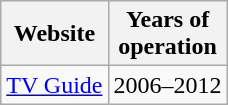<table class="wikitable">
<tr>
<th>Website</th>
<th>Years of<br>operation</th>
</tr>
<tr>
<td><a href='#'>TV Guide</a></td>
<td>2006–2012</td>
</tr>
</table>
